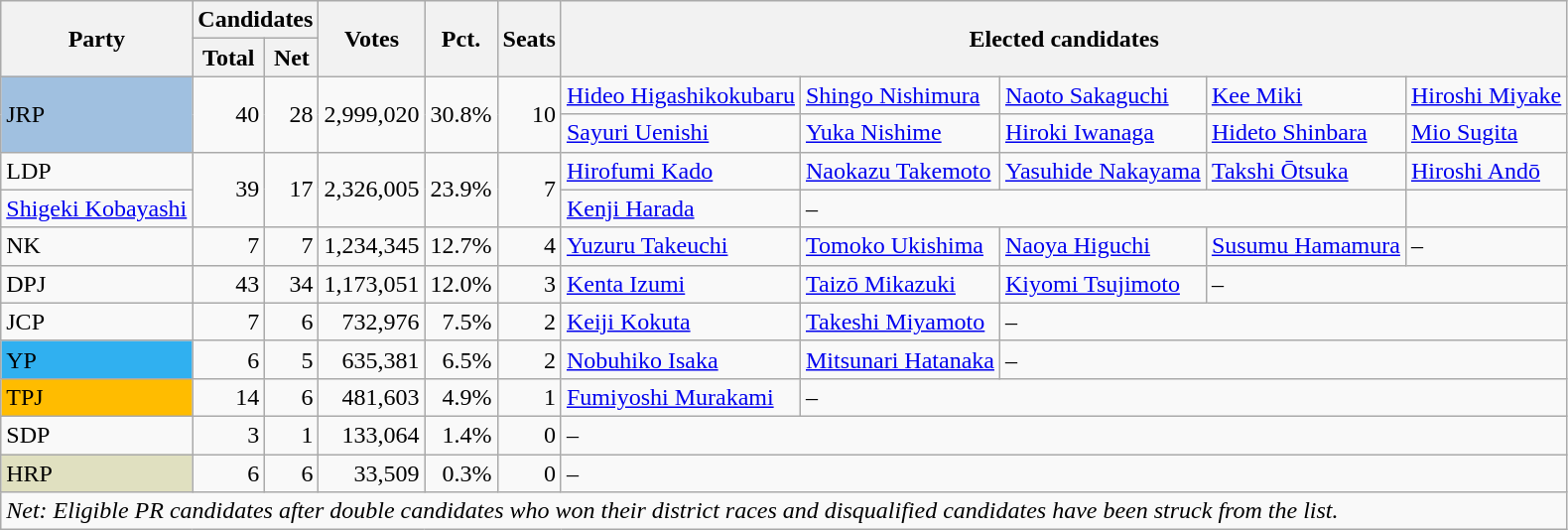<table class="wikitable">
<tr>
<th rowspan="2">Party</th>
<th colspan="2">Candidates</th>
<th rowspan="2">Votes</th>
<th rowspan="2">Pct.</th>
<th rowspan="2">Seats</th>
<th colspan="5" rowspan="2">Elected candidates</th>
</tr>
<tr>
<th>Total</th>
<th>Net</th>
</tr>
<tr>
<td bgcolor="#A0C0E0" rowspan="2">JRP</td>
<td align="right" rowspan="2">40</td>
<td align="right" rowspan="2">28</td>
<td align="right" rowspan="2">2,999,020</td>
<td align="right" rowspan="2">30.8%</td>
<td align="right" rowspan="2">10</td>
<td><a href='#'>Hideo Higashikokubaru</a></td>
<td><a href='#'>Shingo Nishimura</a></td>
<td><a href='#'>Naoto Sakaguchi</a></td>
<td><a href='#'>Kee Miki</a></td>
<td><a href='#'>Hiroshi Miyake</a></td>
</tr>
<tr>
<td><a href='#'>Sayuri Uenishi</a></td>
<td><a href='#'>Yuka Nishime</a></td>
<td><a href='#'>Hiroki Iwanaga</a></td>
<td><a href='#'>Hideto Shinbara</a></td>
<td><a href='#'>Mio Sugita</a></td>
</tr>
<tr>
<td>LDP</td>
<td align="right" rowspan="2">39</td>
<td align="right" rowspan="2">17</td>
<td align="right" rowspan="2">2,326,005</td>
<td align="right" rowspan="2">23.9%</td>
<td align="right" rowspan="2">7</td>
<td><a href='#'>Hirofumi Kado</a></td>
<td><a href='#'>Naokazu Takemoto</a></td>
<td><a href='#'>Yasuhide Nakayama</a></td>
<td><a href='#'>Takshi Ōtsuka</a></td>
<td><a href='#'>Hiroshi Andō</a></td>
</tr>
<tr>
<td><a href='#'>Shigeki Kobayashi</a></td>
<td><a href='#'>Kenji Harada</a></td>
<td colspan="3">–</td>
</tr>
<tr>
<td>NK</td>
<td align="right">7</td>
<td align="right">7</td>
<td align="right">1,234,345</td>
<td align="right">12.7%</td>
<td align="right">4</td>
<td><a href='#'>Yuzuru Takeuchi</a></td>
<td><a href='#'>Tomoko Ukishima</a></td>
<td><a href='#'>Naoya Higuchi</a></td>
<td><a href='#'>Susumu Hamamura</a></td>
<td>–</td>
</tr>
<tr>
<td>DPJ</td>
<td align="right">43</td>
<td align="right">34</td>
<td align="right">1,173,051</td>
<td align="right">12.0%</td>
<td align="right">3</td>
<td><a href='#'>Kenta Izumi</a></td>
<td><a href='#'>Taizō Mikazuki</a></td>
<td><a href='#'>Kiyomi Tsujimoto</a></td>
<td colspan="2">–</td>
</tr>
<tr>
<td>JCP</td>
<td align="right">7</td>
<td align="right">6</td>
<td align="right">732,976</td>
<td align="right">7.5%</td>
<td align="right">2</td>
<td><a href='#'>Keiji Kokuta</a></td>
<td><a href='#'>Takeshi Miyamoto</a></td>
<td colspan="3">–</td>
</tr>
<tr>
<td bgcolor="#30B0F0">YP</td>
<td align="right">6</td>
<td align="right">5</td>
<td align="right">635,381</td>
<td align="right">6.5%</td>
<td align="right">2</td>
<td><a href='#'>Nobuhiko Isaka</a></td>
<td><a href='#'>Mitsunari Hatanaka</a></td>
<td colspan="3">–</td>
</tr>
<tr>
<td bgcolor="#FFBC00">TPJ</td>
<td align="right">14</td>
<td align="right">6</td>
<td align="right">481,603</td>
<td align="right">4.9%</td>
<td align="right">1</td>
<td><a href='#'>Fumiyoshi Murakami</a></td>
<td colspan="4">–</td>
</tr>
<tr>
<td>SDP</td>
<td align="right">3</td>
<td align="right">1</td>
<td align="right">133,064</td>
<td align="right">1.4%</td>
<td align="right">0</td>
<td colspan="5">–</td>
</tr>
<tr>
<td bgcolor="#E0E0C0">HRP</td>
<td align="right">6</td>
<td align="right">6</td>
<td align="right">33,509</td>
<td align="right">0.3%</td>
<td align="right">0</td>
<td colspan="5">–</td>
</tr>
<tr>
<td colspan="11"><em>Net: Eligible PR candidates after double candidates who won their district races and disqualified candidates have been struck from the list.</em></td>
</tr>
</table>
